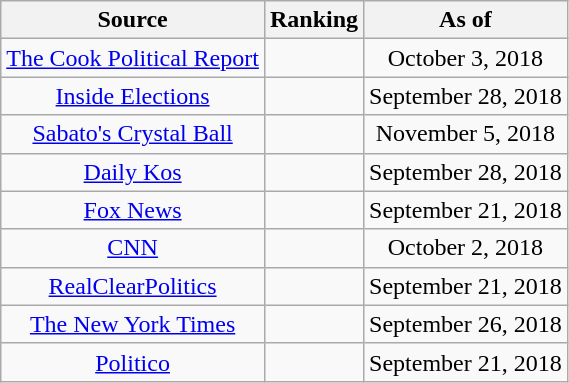<table class="wikitable" style="text-align:center">
<tr>
<th>Source</th>
<th>Ranking</th>
<th>As of</th>
</tr>
<tr>
<td><a href='#'>The Cook Political Report</a></td>
<td></td>
<td>October 3, 2018</td>
</tr>
<tr>
<td><a href='#'>Inside Elections</a></td>
<td></td>
<td>September 28, 2018</td>
</tr>
<tr>
<td><a href='#'>Sabato's Crystal Ball</a></td>
<td></td>
<td>November 5, 2018</td>
</tr>
<tr>
<td><a href='#'>Daily Kos</a></td>
<td></td>
<td>September 28, 2018</td>
</tr>
<tr>
<td><a href='#'>Fox News</a></td>
<td></td>
<td>September 21, 2018</td>
</tr>
<tr>
<td><a href='#'>CNN</a></td>
<td></td>
<td>October 2, 2018</td>
</tr>
<tr>
<td><a href='#'>RealClearPolitics</a></td>
<td></td>
<td>September 21, 2018</td>
</tr>
<tr>
<td><a href='#'>The New York Times</a></td>
<td></td>
<td>September 26, 2018</td>
</tr>
<tr>
<td><a href='#'>Politico</a></td>
<td></td>
<td>September 21, 2018</td>
</tr>
</table>
